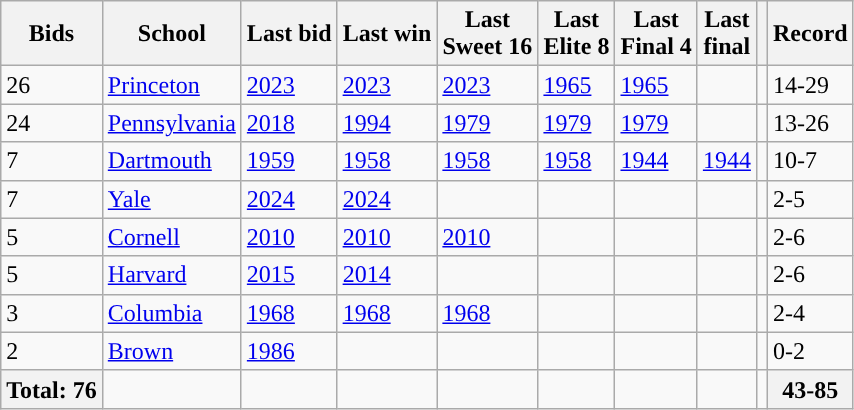<table class="wikitable sortable">
<tr>
<th width=px>Bids</th>
<th width=px>School</th>
<th width=px>Last bid</th>
<th width=px>Last win</th>
<th width=px>Last<br> Sweet 16</th>
<th width=px>Last<br> Elite 8</th>
<th width=px>Last<br> Final 4</th>
<th width=px>Last<br>final</th>
<th width=px></th>
<th width=px>Record</th>
</tr>
<tr>
<td>26</td>
<td><a href='#'>Princeton</a></td>
<td><a href='#'>2023</a></td>
<td><a href='#'>2023</a></td>
<td><a href='#'>2023</a></td>
<td><a href='#'>1965</a></td>
<td><a href='#'>1965</a></td>
<td></td>
<td></td>
<td>14-29</td>
</tr>
<tr>
<td>24</td>
<td><a href='#'>Pennsylvania</a></td>
<td><a href='#'>2018</a></td>
<td><a href='#'>1994</a></td>
<td><a href='#'>1979</a></td>
<td><a href='#'>1979</a></td>
<td><a href='#'>1979</a></td>
<td></td>
<td></td>
<td>13-26</td>
</tr>
<tr>
<td>7</td>
<td><a href='#'>Dartmouth</a></td>
<td><a href='#'>1959</a></td>
<td><a href='#'>1958</a></td>
<td><a href='#'>1958</a></td>
<td><a href='#'>1958</a></td>
<td><a href='#'>1944</a></td>
<td><a href='#'>1944</a></td>
<td></td>
<td>10-7</td>
</tr>
<tr>
<td>7</td>
<td><a href='#'>Yale</a></td>
<td><a href='#'>2024</a></td>
<td><a href='#'>2024</a></td>
<td></td>
<td></td>
<td></td>
<td></td>
<td></td>
<td>2-5</td>
</tr>
<tr>
<td>5</td>
<td><a href='#'>Cornell</a></td>
<td><a href='#'>2010</a></td>
<td><a href='#'>2010</a></td>
<td><a href='#'>2010</a></td>
<td></td>
<td></td>
<td></td>
<td></td>
<td>2-6</td>
</tr>
<tr>
<td>5</td>
<td><a href='#'>Harvard</a></td>
<td><a href='#'>2015</a></td>
<td><a href='#'>2014</a></td>
<td></td>
<td></td>
<td></td>
<td></td>
<td></td>
<td>2-6</td>
</tr>
<tr>
<td>3</td>
<td><a href='#'>Columbia</a></td>
<td><a href='#'>1968</a></td>
<td><a href='#'>1968</a></td>
<td><a href='#'>1968</a></td>
<td></td>
<td></td>
<td></td>
<td></td>
<td>2-4</td>
</tr>
<tr>
<td>2</td>
<td><a href='#'>Brown</a></td>
<td><a href='#'>1986</a></td>
<td></td>
<td></td>
<td></td>
<td></td>
<td></td>
<td></td>
<td>0-2</td>
</tr>
<tr>
<th>Total: 76</th>
<td></td>
<td></td>
<td></td>
<td></td>
<td></td>
<td></td>
<td></td>
<td></td>
<th>43-85</th>
</tr>
</table>
